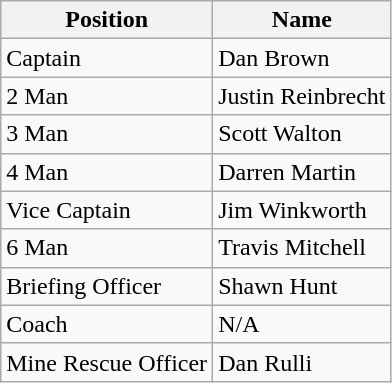<table class="wikitable">
<tr>
<th>Position</th>
<th>Name</th>
</tr>
<tr>
<td>Captain</td>
<td>Dan Brown</td>
</tr>
<tr>
<td>2 Man</td>
<td>Justin Reinbrecht</td>
</tr>
<tr>
<td>3 Man</td>
<td>Scott Walton</td>
</tr>
<tr>
<td>4 Man</td>
<td>Darren Martin</td>
</tr>
<tr>
<td>Vice Captain</td>
<td>Jim Winkworth</td>
</tr>
<tr>
<td>6 Man</td>
<td>Travis Mitchell</td>
</tr>
<tr>
<td>Briefing Officer</td>
<td>Shawn Hunt</td>
</tr>
<tr>
<td>Coach</td>
<td>N/A</td>
</tr>
<tr>
<td>Mine Rescue Officer</td>
<td>Dan Rulli</td>
</tr>
</table>
